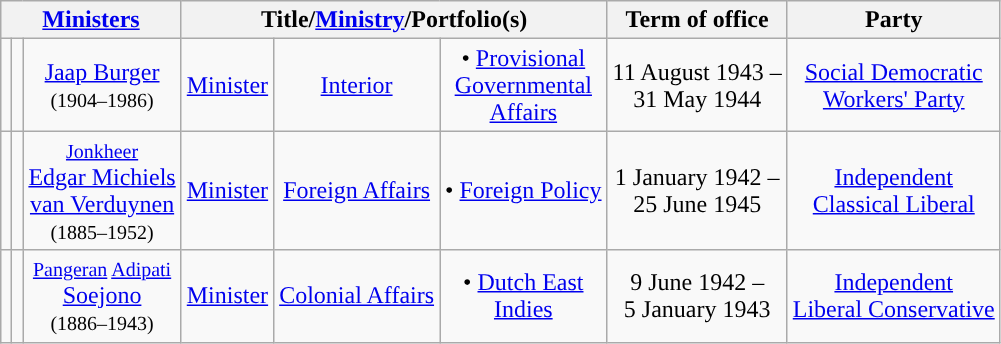<table class="wikitable" style="text-align:center">
<tr>
<th colspan=3><a href='#'>Ministers</a></th>
<th colspan=3>Title/<a href='#'>Ministry</a>/Portfolio(s)</th>
<th>Term of office</th>
<th>Party</th>
</tr>
<tr>
<td style="background:"></td>
<td></td>
<td><a href='#'>Jaap Burger</a> <br> <small>(1904–1986)</small></td>
<td><a href='#'>Minister</a></td>
<td><a href='#'>Interior</a></td>
<td>• <a href='#'>Provisional <br> Governmental <br> Affairs</a></td>
<td>11 August 1943 – <br> 31 May 1944 <br> </td>
<td><a href='#'>Social Democratic <br> Workers' Party</a></td>
</tr>
<tr>
<td style="background:"></td>
<td></td>
<td><small><a href='#'>Jonkheer</a></small> <br> <a href='#'>Edgar Michiels <br> van Verduynen</a> <br> <small>(1885–1952)</small></td>
<td><a href='#'>Minister</a></td>
<td><a href='#'>Foreign Affairs</a></td>
<td>• <a href='#'>Foreign Policy</a></td>
<td>1 January 1942 – <br> 25 June 1945 <br> </td>
<td><a href='#'>Independent</a> <br> <a href='#'>Classical Liberal</a></td>
</tr>
<tr>
<td style="background:"></td>
<td></td>
<td><small><a href='#'>Pangeran</a> <a href='#'>Adipati</a></small> <br> <a href='#'>Soejono</a> <br> <small>(1886–1943)</small></td>
<td><a href='#'>Minister</a></td>
<td><a href='#'>Colonial Affairs</a></td>
<td>• <a href='#'>Dutch East <br> Indies</a></td>
<td>9 June 1942 – <br> 5 January 1943 <br> </td>
<td><a href='#'>Independent</a> <br> <a href='#'>Liberal Conservative</a></td>
</tr>
</table>
